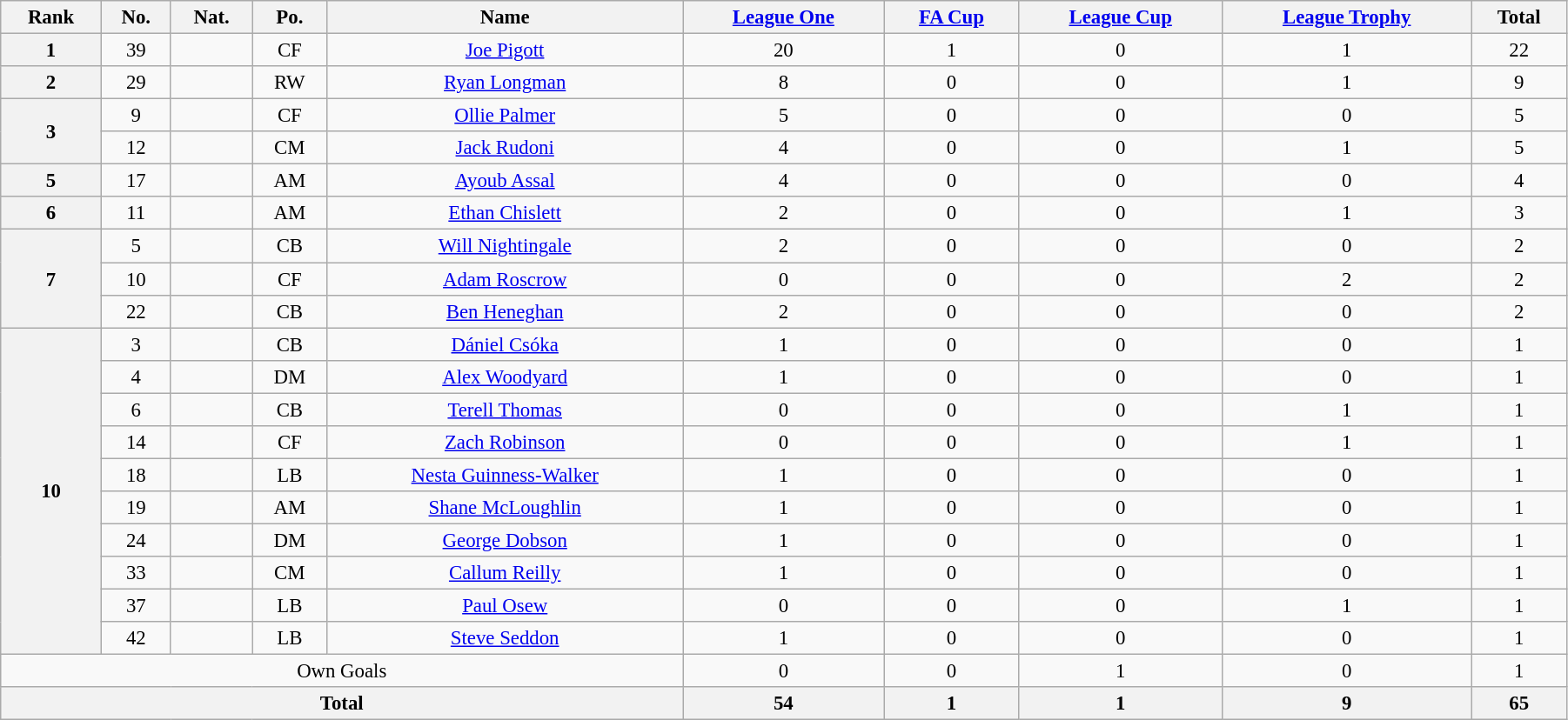<table class="wikitable" style="text-align:center; font-size:95%; width:95%;">
<tr>
<th>Rank</th>
<th>No.</th>
<th>Nat.</th>
<th>Po.</th>
<th>Name</th>
<th><a href='#'>League One</a></th>
<th><a href='#'>FA Cup</a></th>
<th><a href='#'>League Cup</a></th>
<th><a href='#'>League Trophy</a></th>
<th>Total</th>
</tr>
<tr>
<th rowspan=1>1</th>
<td>39</td>
<td></td>
<td>CF</td>
<td><a href='#'>Joe Pigott</a></td>
<td>20</td>
<td>1</td>
<td>0</td>
<td>1</td>
<td>22</td>
</tr>
<tr>
<th rowspan=1>2</th>
<td>29</td>
<td></td>
<td>RW</td>
<td><a href='#'>Ryan Longman</a></td>
<td>8</td>
<td>0</td>
<td>0</td>
<td>1</td>
<td>9</td>
</tr>
<tr>
<th rowspan=2>3</th>
<td>9</td>
<td></td>
<td>CF</td>
<td><a href='#'>Ollie Palmer</a></td>
<td>5</td>
<td>0</td>
<td>0</td>
<td>0</td>
<td>5</td>
</tr>
<tr>
<td>12</td>
<td></td>
<td>CM</td>
<td><a href='#'>Jack Rudoni</a></td>
<td>4</td>
<td>0</td>
<td>0</td>
<td>1</td>
<td>5</td>
</tr>
<tr>
<th rowspan=1>5</th>
<td>17</td>
<td></td>
<td>AM</td>
<td><a href='#'>Ayoub Assal</a></td>
<td>4</td>
<td>0</td>
<td>0</td>
<td>0</td>
<td>4</td>
</tr>
<tr>
<th rowspan14>6</th>
<td>11</td>
<td></td>
<td>AM</td>
<td><a href='#'>Ethan Chislett</a></td>
<td>2</td>
<td>0</td>
<td>0</td>
<td>1</td>
<td>3</td>
</tr>
<tr>
<th rowspan=3>7</th>
<td>5</td>
<td></td>
<td>CB</td>
<td><a href='#'>Will Nightingale</a></td>
<td>2</td>
<td>0</td>
<td>0</td>
<td>0</td>
<td>2</td>
</tr>
<tr>
<td>10</td>
<td></td>
<td>CF</td>
<td><a href='#'>Adam Roscrow</a></td>
<td>0</td>
<td>0</td>
<td>0</td>
<td>2</td>
<td>2</td>
</tr>
<tr>
<td>22</td>
<td></td>
<td>CB</td>
<td><a href='#'>Ben Heneghan</a></td>
<td>2</td>
<td>0</td>
<td>0</td>
<td>0</td>
<td>2</td>
</tr>
<tr>
<th rowspan=10>10</th>
<td>3</td>
<td></td>
<td>CB</td>
<td><a href='#'>Dániel Csóka</a></td>
<td>1</td>
<td>0</td>
<td>0</td>
<td>0</td>
<td>1</td>
</tr>
<tr>
<td>4</td>
<td></td>
<td>DM</td>
<td><a href='#'>Alex Woodyard</a></td>
<td>1</td>
<td>0</td>
<td>0</td>
<td>0</td>
<td>1</td>
</tr>
<tr>
<td>6</td>
<td></td>
<td>CB</td>
<td><a href='#'>Terell Thomas</a></td>
<td>0</td>
<td>0</td>
<td>0</td>
<td>1</td>
<td>1</td>
</tr>
<tr>
<td>14</td>
<td></td>
<td>CF</td>
<td><a href='#'>Zach Robinson</a></td>
<td>0</td>
<td>0</td>
<td>0</td>
<td>1</td>
<td>1</td>
</tr>
<tr>
<td>18</td>
<td></td>
<td>LB</td>
<td><a href='#'>Nesta Guinness-Walker</a></td>
<td>1</td>
<td>0</td>
<td>0</td>
<td>0</td>
<td>1</td>
</tr>
<tr>
<td>19</td>
<td></td>
<td>AM</td>
<td><a href='#'>Shane McLoughlin</a></td>
<td>1</td>
<td>0</td>
<td>0</td>
<td>0</td>
<td>1</td>
</tr>
<tr>
<td>24</td>
<td></td>
<td>DM</td>
<td><a href='#'>George Dobson</a></td>
<td>1</td>
<td>0</td>
<td>0</td>
<td>0</td>
<td>1</td>
</tr>
<tr>
<td>33</td>
<td></td>
<td>CM</td>
<td><a href='#'>Callum Reilly</a></td>
<td>1</td>
<td>0</td>
<td>0</td>
<td>0</td>
<td>1</td>
</tr>
<tr>
<td>37</td>
<td></td>
<td>LB</td>
<td><a href='#'>Paul Osew</a></td>
<td>0</td>
<td>0</td>
<td>0</td>
<td>1</td>
<td>1</td>
</tr>
<tr>
<td>42</td>
<td></td>
<td>LB</td>
<td><a href='#'>Steve Seddon</a></td>
<td>1</td>
<td>0</td>
<td>0</td>
<td>0</td>
<td>1</td>
</tr>
<tr>
<td colspan=5>Own Goals</td>
<td>0</td>
<td>0</td>
<td>1</td>
<td>0</td>
<td>1</td>
</tr>
<tr>
<th colspan=5>Total</th>
<th>54</th>
<th>1</th>
<th>1</th>
<th>9</th>
<th>65</th>
</tr>
</table>
